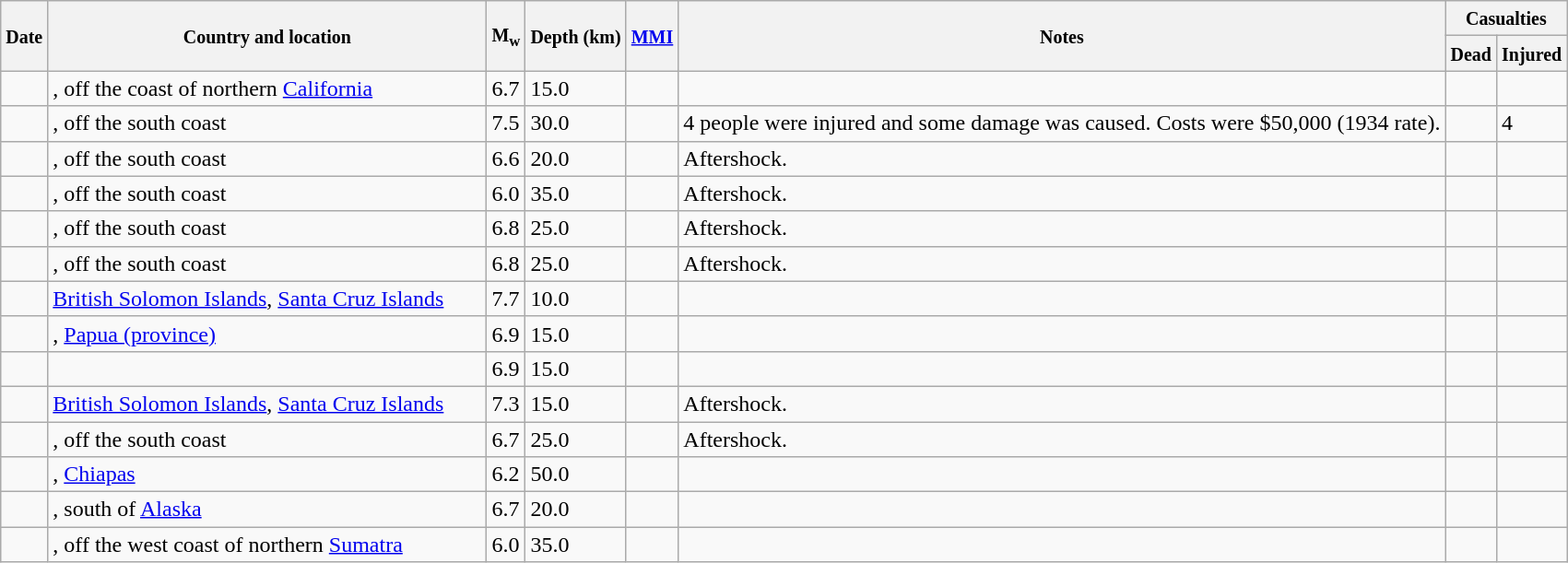<table class="wikitable sortable sort-under" style="border:1px black; margin-left:1em;">
<tr>
<th rowspan="2"><small>Date</small></th>
<th rowspan="2" style="width: 310px"><small>Country and location</small></th>
<th rowspan="2"><small>M<sub>w</sub></small></th>
<th rowspan="2"><small>Depth (km)</small></th>
<th rowspan="2"><small><a href='#'>MMI</a></small></th>
<th rowspan="2" class="unsortable"><small>Notes</small></th>
<th colspan="2"><small>Casualties</small></th>
</tr>
<tr>
<th><small>Dead</small></th>
<th><small>Injured</small></th>
</tr>
<tr>
<td></td>
<td>, off the coast of northern <a href='#'>California</a></td>
<td>6.7</td>
<td>15.0</td>
<td></td>
<td></td>
<td></td>
<td></td>
</tr>
<tr>
<td></td>
<td>, off the south coast</td>
<td>7.5</td>
<td>30.0</td>
<td></td>
<td>4 people were injured and some damage was caused. Costs were $50,000 (1934 rate).</td>
<td></td>
<td>4</td>
</tr>
<tr>
<td></td>
<td>, off the south coast</td>
<td>6.6</td>
<td>20.0</td>
<td></td>
<td>Aftershock.</td>
<td></td>
<td></td>
</tr>
<tr>
<td></td>
<td>, off the south coast</td>
<td>6.0</td>
<td>35.0</td>
<td></td>
<td>Aftershock.</td>
<td></td>
<td></td>
</tr>
<tr>
<td></td>
<td>, off the south coast</td>
<td>6.8</td>
<td>25.0</td>
<td></td>
<td>Aftershock.</td>
<td></td>
<td></td>
</tr>
<tr>
<td></td>
<td>, off the south coast</td>
<td>6.8</td>
<td>25.0</td>
<td></td>
<td>Aftershock.</td>
<td></td>
<td></td>
</tr>
<tr>
<td></td>
<td> <a href='#'>British Solomon Islands</a>, <a href='#'>Santa Cruz Islands</a></td>
<td>7.7</td>
<td>10.0</td>
<td></td>
<td></td>
<td></td>
<td></td>
</tr>
<tr>
<td></td>
<td>, <a href='#'>Papua (province)</a></td>
<td>6.9</td>
<td>15.0</td>
<td></td>
<td></td>
<td></td>
<td></td>
</tr>
<tr>
<td></td>
<td></td>
<td>6.9</td>
<td>15.0</td>
<td></td>
<td></td>
<td></td>
<td></td>
</tr>
<tr>
<td></td>
<td> <a href='#'>British Solomon Islands</a>, <a href='#'>Santa Cruz Islands</a></td>
<td>7.3</td>
<td>15.0</td>
<td></td>
<td>Aftershock.</td>
<td></td>
<td></td>
</tr>
<tr>
<td></td>
<td>, off the south coast</td>
<td>6.7</td>
<td>25.0</td>
<td></td>
<td>Aftershock.</td>
<td></td>
<td></td>
</tr>
<tr>
<td></td>
<td>, <a href='#'>Chiapas</a></td>
<td>6.2</td>
<td>50.0</td>
<td></td>
<td></td>
<td></td>
<td></td>
</tr>
<tr>
<td></td>
<td>, south of <a href='#'>Alaska</a></td>
<td>6.7</td>
<td>20.0</td>
<td></td>
<td></td>
<td></td>
<td></td>
</tr>
<tr>
<td></td>
<td>, off the west coast of northern <a href='#'>Sumatra</a></td>
<td>6.0</td>
<td>35.0</td>
<td></td>
<td></td>
<td></td>
<td></td>
</tr>
</table>
